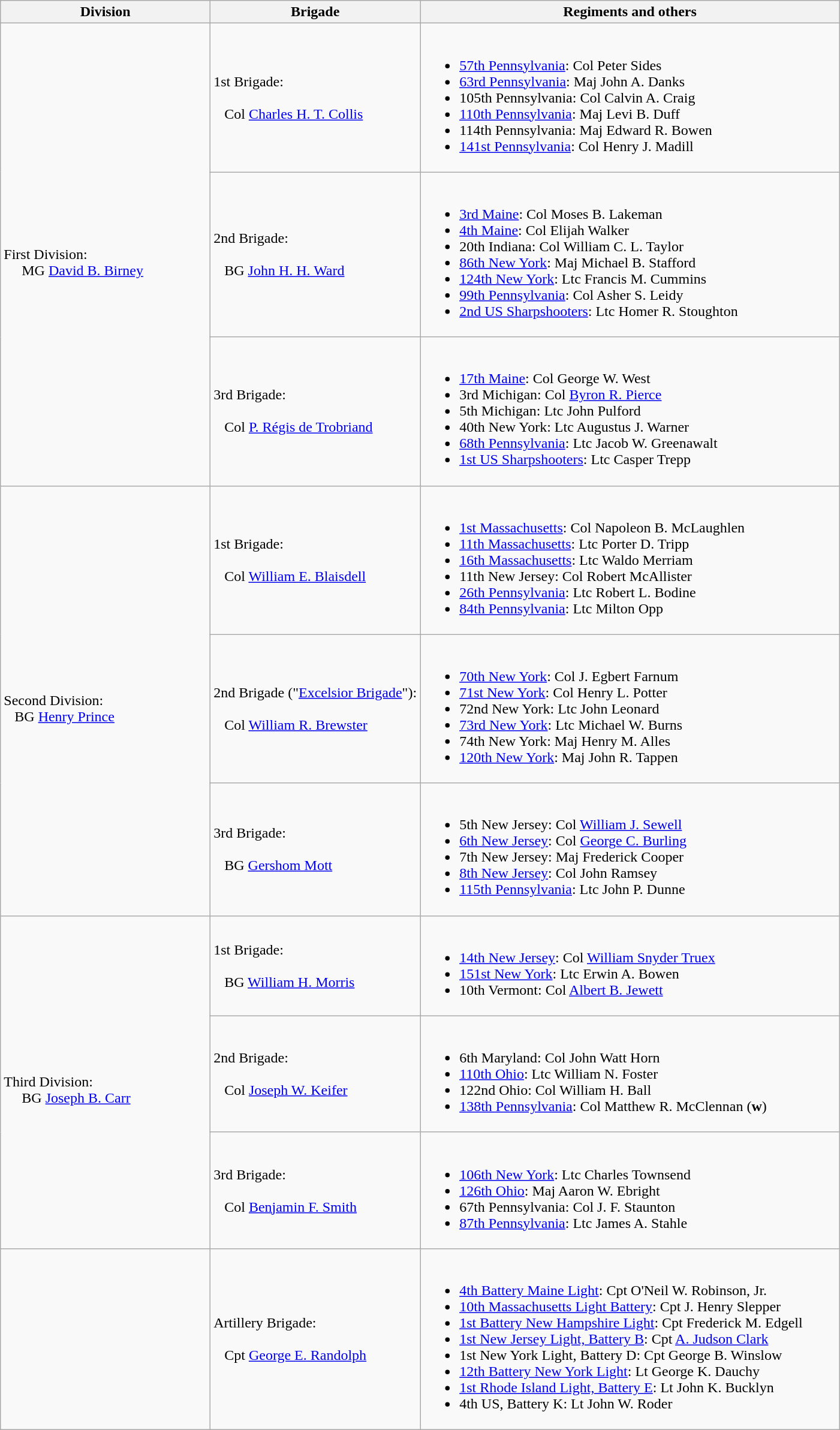<table class="wikitable">
<tr>
<th width=25%>Division</th>
<th width=25%>Brigade</th>
<th>Regiments and others</th>
</tr>
<tr>
<td rowspan=3><br>First Division:
<br>    
MG <a href='#'>David B. Birney</a></td>
<td>1st Brigade:<br><br>  
Col <a href='#'>Charles H. T. Collis</a></td>
<td><br><ul><li><a href='#'>57th Pennsylvania</a>: Col Peter Sides</li><li><a href='#'>63rd Pennsylvania</a>: Maj John A. Danks</li><li>105th Pennsylvania: Col Calvin A. Craig</li><li><a href='#'>110th Pennsylvania</a>: Maj Levi B. Duff</li><li>114th Pennsylvania: Maj Edward R. Bowen</li><li><a href='#'>141st Pennsylvania</a>: Col Henry J. Madill</li></ul></td>
</tr>
<tr>
<td>2nd Brigade:<br><br>  
BG <a href='#'>John H. H. Ward</a></td>
<td><br><ul><li><a href='#'>3rd Maine</a>: Col Moses B. Lakeman</li><li><a href='#'>4th Maine</a>: Col Elijah Walker</li><li>20th Indiana: Col William C. L. Taylor</li><li><a href='#'>86th New York</a>: Maj Michael B. Stafford</li><li><a href='#'>124th New York</a>: Ltc Francis M. Cummins</li><li><a href='#'>99th Pennsylvania</a>: Col Asher S. Leidy</li><li><a href='#'>2nd US Sharpshooters</a>: Ltc Homer R. Stoughton</li></ul></td>
</tr>
<tr>
<td>3rd Brigade:<br><br>  
Col <a href='#'>P. Régis de Trobriand</a></td>
<td><br><ul><li><a href='#'>17th Maine</a>: Col George W. West</li><li>3rd Michigan: Col <a href='#'>Byron R. Pierce</a></li><li>5th Michigan: Ltc John Pulford</li><li>40th New York: Ltc Augustus J. Warner</li><li><a href='#'>68th Pennsylvania</a>: Ltc Jacob W. Greenawalt</li><li><a href='#'>1st US Sharpshooters</a>: Ltc Casper Trepp</li></ul></td>
</tr>
<tr>
<td rowspan=3><br>Second Division:
<br>  
BG <a href='#'>Henry Prince</a></td>
<td>1st Brigade:<br><br>  
Col <a href='#'>William E. Blaisdell</a></td>
<td><br><ul><li><a href='#'>1st Massachusetts</a>: Col Napoleon B. McLaughlen</li><li><a href='#'>11th Massachusetts</a>: Ltc Porter D. Tripp</li><li><a href='#'>16th Massachusetts</a>: Ltc Waldo Merriam</li><li>11th New Jersey: Col Robert McAllister</li><li><a href='#'>26th Pennsylvania</a>: Ltc Robert L. Bodine</li><li><a href='#'>84th Pennsylvania</a>: Ltc Milton Opp</li></ul></td>
</tr>
<tr>
<td>2nd Brigade ("<a href='#'>Excelsior Brigade</a>"):<br><br>  
Col <a href='#'>William R. Brewster</a></td>
<td><br><ul><li><a href='#'>70th New York</a>: Col J. Egbert Farnum</li><li><a href='#'>71st New York</a>: Col Henry L. Potter</li><li>72nd New York: Ltc John Leonard</li><li><a href='#'>73rd New York</a>: Ltc Michael W. Burns</li><li>74th New York: Maj Henry M. Alles</li><li><a href='#'>120th New York</a>: Maj John R. Tappen</li></ul></td>
</tr>
<tr>
<td>3rd Brigade:<br><br>  
BG <a href='#'>Gershom Mott</a></td>
<td><br><ul><li>5th New Jersey: Col <a href='#'>William J. Sewell</a></li><li><a href='#'>6th New Jersey</a>: Col <a href='#'>George C. Burling</a></li><li>7th New Jersey: Maj Frederick Cooper</li><li><a href='#'>8th New Jersey</a>: Col John Ramsey</li><li><a href='#'>115th Pennsylvania</a>: Ltc John P. Dunne</li></ul></td>
</tr>
<tr>
<td rowspan=3><br>Third Division:
<br>    
BG <a href='#'>Joseph B. Carr</a></td>
<td>1st Brigade:<br><br>  
BG <a href='#'>William H. Morris</a></td>
<td><br><ul><li><a href='#'>14th New Jersey</a>: Col <a href='#'>William Snyder Truex</a></li><li><a href='#'>151st New York</a>: Ltc Erwin A. Bowen</li><li>10th Vermont: Col <a href='#'>Albert B. Jewett</a></li></ul></td>
</tr>
<tr>
<td>2nd Brigade:<br><br>  
Col <a href='#'>Joseph W. Keifer</a></td>
<td><br><ul><li>6th Maryland: Col John Watt Horn</li><li><a href='#'>110th Ohio</a>: Ltc William N. Foster</li><li>122nd Ohio:  Col William H. Ball</li><li><a href='#'>138th Pennsylvania</a>: Col Matthew R. McClennan (<strong>w</strong>)</li></ul></td>
</tr>
<tr>
<td>3rd Brigade:<br><br>  
Col <a href='#'>Benjamin F. Smith</a></td>
<td><br><ul><li><a href='#'>106th New York</a>: Ltc Charles Townsend</li><li><a href='#'>126th Ohio</a>: Maj Aaron W. Ebright</li><li>67th Pennsylvania: Col J. F. Staunton</li><li><a href='#'>87th Pennsylvania</a>: Ltc James A. Stahle</li></ul></td>
</tr>
<tr>
<td></td>
<td>Artillery Brigade:<br><br>  
Cpt <a href='#'>George E. Randolph</a></td>
<td><br><ul><li><a href='#'>4th Battery Maine Light</a>: Cpt O'Neil W. Robinson, Jr.</li><li><a href='#'>10th Massachusetts Light Battery</a>: Cpt J. Henry Slepper</li><li><a href='#'>1st Battery New Hampshire Light</a>: Cpt Frederick M. Edgell</li><li><a href='#'>1st New Jersey Light, Battery B</a>: Cpt <a href='#'>A. Judson Clark</a></li><li>1st New York Light, Battery D: Cpt George B. Winslow</li><li><a href='#'>12th Battery New York Light</a>: Lt George K. Dauchy</li><li><a href='#'>1st Rhode Island Light, Battery E</a>: Lt John K. Bucklyn</li><li>4th US, Battery K: Lt John W. Roder</li></ul></td>
</tr>
</table>
